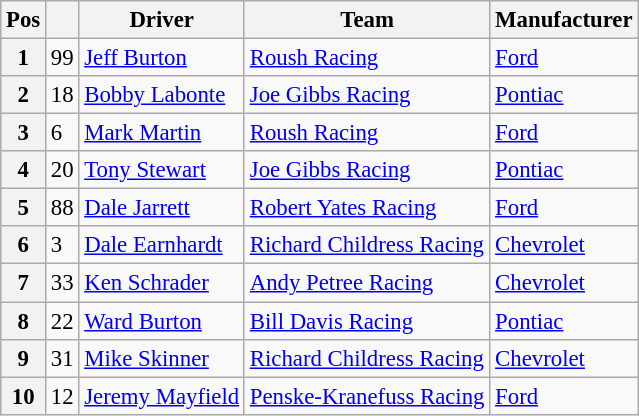<table class="wikitable" style="font-size:95%">
<tr>
<th>Pos</th>
<th></th>
<th>Driver</th>
<th>Team</th>
<th>Manufacturer</th>
</tr>
<tr>
<th>1</th>
<td>99</td>
<td><a href='#'>Jeff Burton</a></td>
<td><a href='#'>Roush Racing</a></td>
<td><a href='#'>Ford</a></td>
</tr>
<tr>
<th>2</th>
<td>18</td>
<td><a href='#'>Bobby Labonte</a></td>
<td><a href='#'>Joe Gibbs Racing</a></td>
<td><a href='#'>Pontiac</a></td>
</tr>
<tr>
<th>3</th>
<td>6</td>
<td><a href='#'>Mark Martin</a></td>
<td><a href='#'>Roush Racing</a></td>
<td><a href='#'>Ford</a></td>
</tr>
<tr>
<th>4</th>
<td>20</td>
<td><a href='#'>Tony Stewart</a></td>
<td><a href='#'>Joe Gibbs Racing</a></td>
<td><a href='#'>Pontiac</a></td>
</tr>
<tr>
<th>5</th>
<td>88</td>
<td><a href='#'>Dale Jarrett</a></td>
<td><a href='#'>Robert Yates Racing</a></td>
<td><a href='#'>Ford</a></td>
</tr>
<tr>
<th>6</th>
<td>3</td>
<td><a href='#'>Dale Earnhardt</a></td>
<td><a href='#'>Richard Childress Racing</a></td>
<td><a href='#'>Chevrolet</a></td>
</tr>
<tr>
<th>7</th>
<td>33</td>
<td><a href='#'>Ken Schrader</a></td>
<td><a href='#'>Andy Petree Racing</a></td>
<td><a href='#'>Chevrolet</a></td>
</tr>
<tr>
<th>8</th>
<td>22</td>
<td><a href='#'>Ward Burton</a></td>
<td><a href='#'>Bill Davis Racing</a></td>
<td><a href='#'>Pontiac</a></td>
</tr>
<tr>
<th>9</th>
<td>31</td>
<td><a href='#'>Mike Skinner</a></td>
<td><a href='#'>Richard Childress Racing</a></td>
<td><a href='#'>Chevrolet</a></td>
</tr>
<tr>
<th>10</th>
<td>12</td>
<td><a href='#'>Jeremy Mayfield</a></td>
<td><a href='#'>Penske-Kranefuss Racing</a></td>
<td><a href='#'>Ford</a></td>
</tr>
</table>
